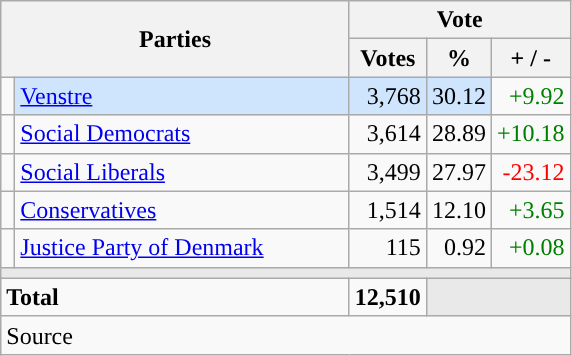<table class="wikitable" style="text-align:right;">
<tr>
<th style="text-align:centre;" rowspan="2" colspan="2" width="225">Parties</th>
<th colspan="3">Vote</th>
</tr>
<tr>
<th width="15">Votes</th>
<th width="15">%</th>
<th width="15">+ / -</th>
</tr>
<tr>
<td width="2" style="color:inherit;background:"></td>
<td bgcolor=#cfe5fe  align="left"><a href='#'>Venstre</a></td>
<td bgcolor=#cfe5fe>3,768</td>
<td bgcolor=#cfe5fe>30.12</td>
<td style=color:green;>+9.92</td>
</tr>
<tr>
<td width="2" style="color:inherit;background:"></td>
<td align="left"><a href='#'>Social Democrats</a></td>
<td>3,614</td>
<td>28.89</td>
<td style=color:green;>+10.18</td>
</tr>
<tr>
<td width="2" style="color:inherit;background:"></td>
<td align="left"><a href='#'>Social Liberals</a></td>
<td>3,499</td>
<td>27.97</td>
<td style=color:red;>-23.12</td>
</tr>
<tr>
<td width="2" style="color:inherit;background:"></td>
<td align="left"><a href='#'>Conservatives</a></td>
<td>1,514</td>
<td>12.10</td>
<td style=color:green;>+3.65</td>
</tr>
<tr>
<td width="2" style="color:inherit;background:"></td>
<td align="left"><a href='#'>Justice Party of Denmark</a></td>
<td>115</td>
<td>0.92</td>
<td style=color:green;>+0.08</td>
</tr>
<tr>
<td colspan="7" bgcolor="#E9E9E9"></td>
</tr>
<tr>
<td align="left" colspan="2"><strong>Total</strong></td>
<td><strong>12,510</strong></td>
<td bgcolor="#E9E9E9" colspan="2"></td>
</tr>
<tr>
<td align="left" colspan="6">Source</td>
</tr>
</table>
